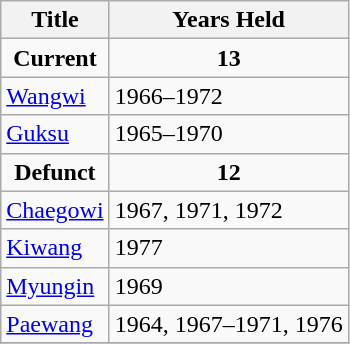<table class="wikitable">
<tr>
<th>Title</th>
<th>Years Held</th>
</tr>
<tr>
<td align="center"><strong>Current</strong></td>
<td align="center"><strong>13</strong></td>
</tr>
<tr>
<td> <a href='#'>Wangwi</a></td>
<td>1966–1972</td>
</tr>
<tr>
<td> <a href='#'>Guksu</a></td>
<td>1965–1970</td>
</tr>
<tr>
<td align="center"><strong>Defunct</strong></td>
<td align="center"><strong>12</strong></td>
</tr>
<tr>
<td> <a href='#'>Chaegowi</a></td>
<td>1967, 1971, 1972</td>
</tr>
<tr>
<td> <a href='#'>Kiwang</a></td>
<td>1977</td>
</tr>
<tr>
<td> <a href='#'>Myungin</a></td>
<td>1969</td>
</tr>
<tr>
<td> <a href='#'>Paewang</a></td>
<td>1964, 1967–1971, 1976</td>
</tr>
<tr>
</tr>
</table>
